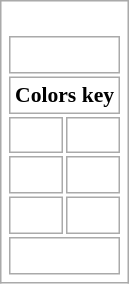<table class="wikitable floatright" style="background: none";>
<tr>
<td><br><table class="floatright" style="font-size: 90%";>
<tr>
<td colspan=3><br>









</td>
</tr>
<tr>
<td colspan=3 bgcolor=#FFFFFFFF><strong>Colors key</strong></td>
</tr>
<tr>
<td bgcolor=#FFFFFFFF><br></td>
<td bgcolor=#FFFFFFFF><br></td>
</tr>
<tr>
<td bgcolor=#FFFFFFFF><br></td>
<td bgcolor=#FFFFFFFF><br></td>
</tr>
<tr>
<td bgcolor=#FFFFFFFF><br></td>
<td bgcolor=#FFFFFFFF><br></td>
</tr>
<tr>
<td bgcolor=#FFFFFFFF colspan=2><br></td>
</tr>
</table>
</td>
</tr>
</table>
